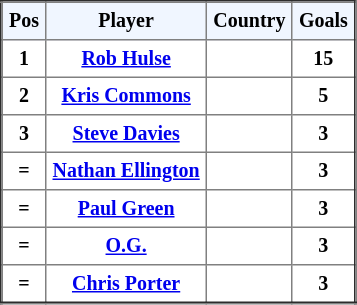<table border="2" cellpadding="4" style="border-collapse:collapse; text-align:center; font-size:smaller;">
<tr style="background:#f0f6ff;">
<th><strong>Pos</strong></th>
<th><strong>Player</strong></th>
<th><strong>Country</strong></th>
<th><strong>Goals</strong></th>
</tr>
<tr bgcolor="">
<th>1</th>
<th><a href='#'>Rob Hulse</a></th>
<th></th>
<th>15</th>
</tr>
<tr bgcolor="">
<th>2</th>
<th><a href='#'>Kris Commons</a></th>
<th></th>
<th>5</th>
</tr>
<tr bgcolor="">
<th>3</th>
<th><a href='#'>Steve Davies</a></th>
<th></th>
<th>3</th>
</tr>
<tr bgcolor="">
<th>=</th>
<th><a href='#'>Nathan Ellington</a></th>
<th></th>
<th>3</th>
</tr>
<tr bgcolor="">
<th>=</th>
<th><a href='#'>Paul Green</a></th>
<th></th>
<th>3</th>
</tr>
<tr bgcolor="">
<th>=</th>
<th><a href='#'>O.G.</a></th>
<th></th>
<th>3</th>
</tr>
<tr bgcolor="">
<th>=</th>
<th><a href='#'>Chris Porter</a></th>
<th></th>
<th>3</th>
</tr>
</table>
